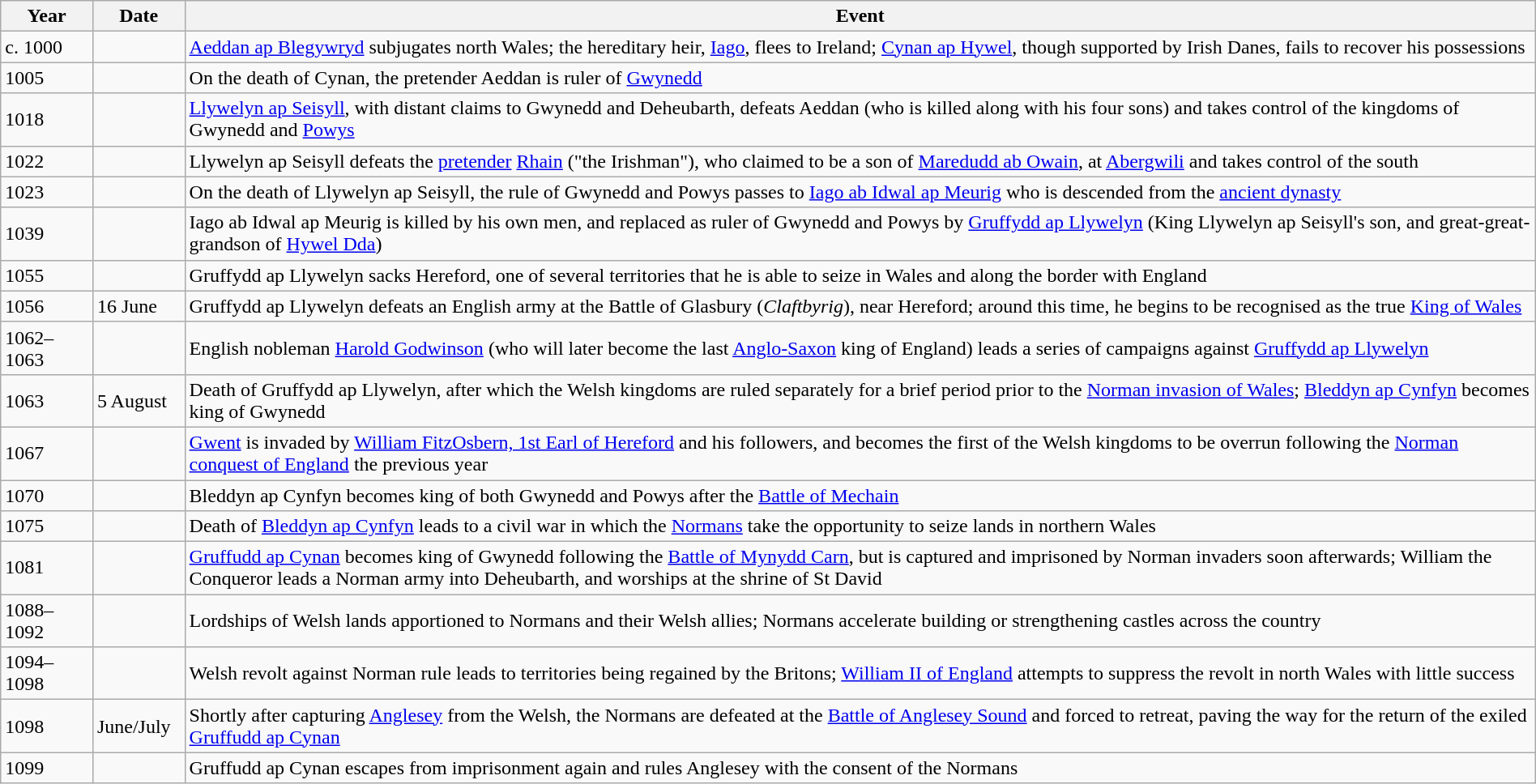<table class="wikitable" width="100%">
<tr>
<th style="width:6%">Year</th>
<th style="width:6%">Date</th>
<th>Event</th>
</tr>
<tr>
<td>c. 1000</td>
<td></td>
<td><a href='#'>Aeddan ap Blegywryd</a> subjugates north Wales; the hereditary heir, <a href='#'>Iago</a>, flees to Ireland; <a href='#'>Cynan ap Hywel</a>, though supported by Irish Danes, fails to recover his possessions</td>
</tr>
<tr>
<td>1005</td>
<td></td>
<td>On the death of Cynan, the pretender Aeddan is ruler of <a href='#'>Gwynedd</a></td>
</tr>
<tr>
<td>1018</td>
<td></td>
<td><a href='#'>Llywelyn ap Seisyll</a>, with distant claims to Gwynedd and Deheubarth, defeats Aeddan (who is killed along with his four sons) and takes control of the kingdoms of Gwynedd and <a href='#'>Powys</a></td>
</tr>
<tr>
<td>1022</td>
<td></td>
<td>Llywelyn ap Seisyll defeats the <a href='#'>pretender</a> <a href='#'>Rhain</a> ("the Irishman"), who claimed to be a son of <a href='#'>Maredudd ab Owain</a>, at <a href='#'>Abergwili</a> and takes control of the south</td>
</tr>
<tr>
<td>1023</td>
<td></td>
<td>On the death of Llywelyn ap Seisyll, the rule of Gwynedd and Powys passes to <a href='#'>Iago ab Idwal ap Meurig</a> who is descended from the <a href='#'>ancient dynasty</a></td>
</tr>
<tr>
<td>1039</td>
<td></td>
<td>Iago ab Idwal ap Meurig is killed by his own men, and replaced as ruler of Gwynedd and Powys by <a href='#'>Gruffydd ap Llywelyn</a> (King Llywelyn ap Seisyll's son, and great-great-grandson of <a href='#'>Hywel Dda</a>)</td>
</tr>
<tr>
<td>1055</td>
<td></td>
<td>Gruffydd ap Llywelyn sacks Hereford, one of several territories that he is able to seize in Wales and along the border with England</td>
</tr>
<tr>
<td>1056</td>
<td>16 June</td>
<td>Gruffydd ap Llywelyn defeats an English army at the Battle of Glasbury (<em>Claftbyrig</em>), near Hereford; around this time, he begins to be recognised as the true <a href='#'>King of Wales</a></td>
</tr>
<tr>
<td>1062–1063</td>
<td></td>
<td>English nobleman <a href='#'>Harold Godwinson</a> (who will later become the last <a href='#'>Anglo-Saxon</a> king of England) leads a series of campaigns against <a href='#'>Gruffydd ap Llywelyn</a></td>
</tr>
<tr>
<td>1063</td>
<td>5 August</td>
<td>Death of Gruffydd ap Llywelyn, after which the Welsh kingdoms are ruled separately for a brief period prior to the <a href='#'>Norman invasion of Wales</a>; <a href='#'>Bleddyn ap Cynfyn</a> becomes king of Gwynedd</td>
</tr>
<tr>
<td>1067</td>
<td></td>
<td><a href='#'>Gwent</a> is invaded by <a href='#'>William FitzOsbern, 1st Earl of Hereford</a> and his followers, and becomes the first of the Welsh kingdoms to be overrun following the <a href='#'>Norman conquest of England</a> the previous year</td>
</tr>
<tr>
<td>1070</td>
<td></td>
<td>Bleddyn ap Cynfyn becomes king of both Gwynedd and Powys after the <a href='#'>Battle of Mechain</a></td>
</tr>
<tr>
<td>1075</td>
<td></td>
<td>Death of <a href='#'>Bleddyn ap Cynfyn</a> leads to a civil war in which the <a href='#'>Normans</a> take the opportunity to seize lands in northern Wales</td>
</tr>
<tr>
<td>1081</td>
<td></td>
<td><a href='#'>Gruffudd ap Cynan</a> becomes king of Gwynedd following the <a href='#'>Battle of Mynydd Carn</a>, but is captured and imprisoned by Norman invaders soon afterwards; William the Conqueror leads a Norman army into Deheubarth, and worships at the shrine of St David</td>
</tr>
<tr>
<td>1088–1092</td>
<td></td>
<td>Lordships of Welsh lands apportioned to Normans and their Welsh allies; Normans accelerate building or strengthening castles across the country</td>
</tr>
<tr>
<td>1094–1098</td>
<td></td>
<td>Welsh revolt against Norman rule leads to territories being regained by the Britons; <a href='#'>William II of England</a> attempts to suppress the revolt in north Wales with little success</td>
</tr>
<tr>
<td>1098</td>
<td>June/July</td>
<td>Shortly after capturing <a href='#'>Anglesey</a> from the Welsh, the Normans are defeated at the <a href='#'>Battle of Anglesey Sound</a> and forced to retreat, paving the way for the return of the exiled <a href='#'>Gruffudd ap Cynan</a></td>
</tr>
<tr>
<td>1099</td>
<td></td>
<td>Gruffudd ap Cynan escapes from imprisonment again and rules Anglesey with the consent of the Normans</td>
</tr>
</table>
